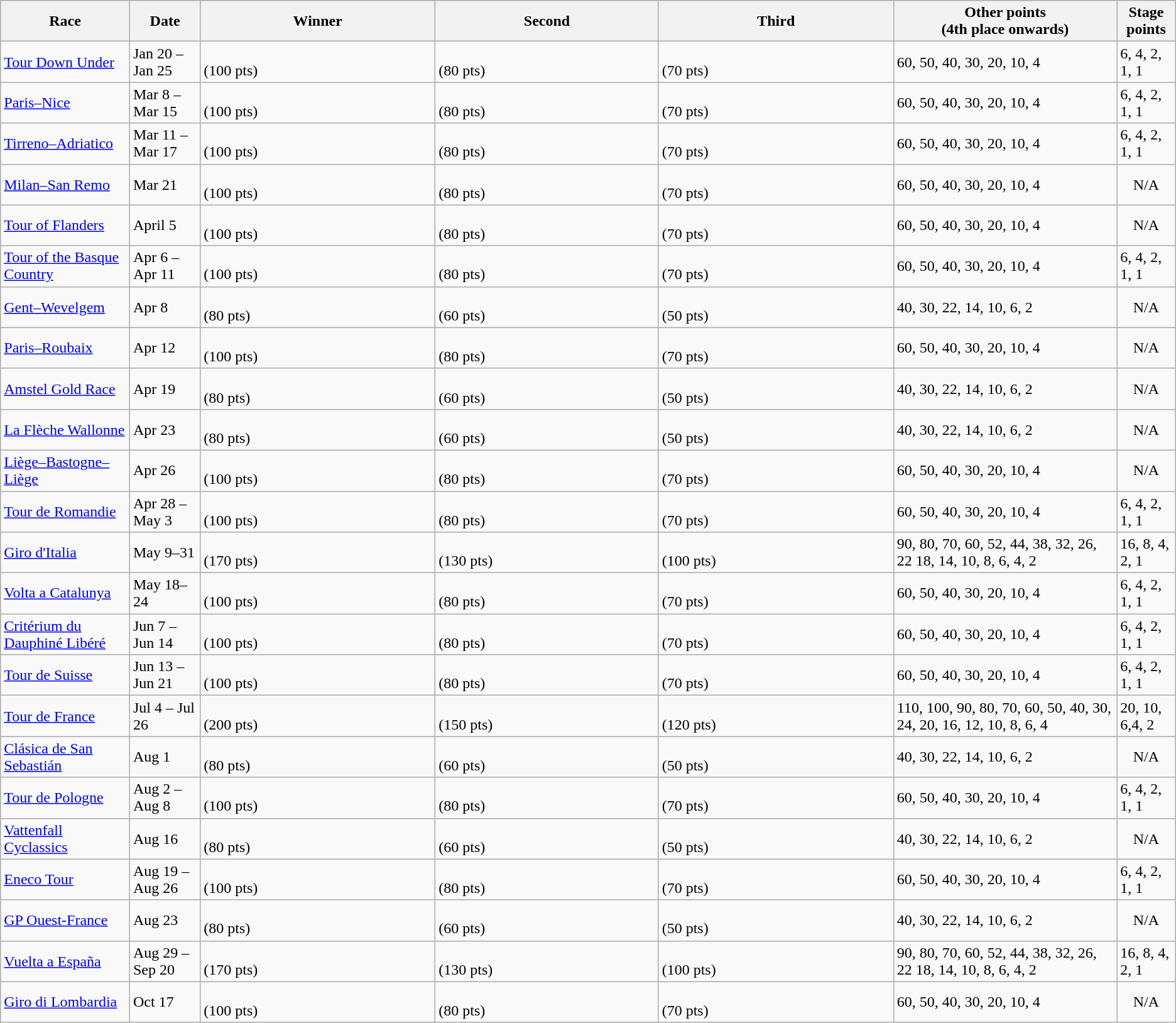<table class="wikitable">
<tr>
<th width=11%>Race</th>
<th width=6%>Date</th>
<th width=20%>Winner</th>
<th width=19%>Second</th>
<th width=20%>Third</th>
<th width=19%>Other points<br>(4th place onwards)</th>
<th width=5%>Stage points</th>
</tr>
<tr>
<td> <a href='#'>Tour Down Under</a></td>
<td>Jan 20 – Jan 25</td>
<td> <br>(100 pts)</td>
<td> <br>(80 pts)</td>
<td><br>(70 pts)</td>
<td>60, 50, 40, 30, 20, 10, 4</td>
<td>6, 4, 2, 1, 1</td>
</tr>
<tr>
<td> <a href='#'>Paris–Nice</a></td>
<td>Mar 8 – Mar 15</td>
<td><br> (100 pts)</td>
<td> <br> (80 pts)</td>
<td><br> (70 pts)</td>
<td>60, 50, 40, 30, 20, 10, 4</td>
<td>6, 4, 2, 1, 1</td>
</tr>
<tr>
<td> <a href='#'>Tirreno–Adriatico</a></td>
<td>Mar 11 – Mar 17</td>
<td> <br> (100 pts)</td>
<td><br> (80 pts)</td>
<td><br> (70 pts)</td>
<td>60, 50, 40, 30, 20, 10, 4</td>
<td>6, 4, 2, 1, 1</td>
</tr>
<tr>
<td> <a href='#'>Milan–San Remo</a></td>
<td>Mar 21</td>
<td> <br> (100 pts)</td>
<td><br> (80 pts)</td>
<td><br> (70 pts)</td>
<td>60, 50, 40, 30, 20, 10, 4</td>
<td align=center>N/A</td>
</tr>
<tr>
<td> <a href='#'>Tour of Flanders</a></td>
<td>April 5</td>
<td><br> (100 pts)</td>
<td><br> (80 pts)</td>
<td><br> (70 pts)</td>
<td>60, 50, 40, 30, 20, 10, 4</td>
<td align=center>N/A</td>
</tr>
<tr>
<td> <a href='#'>Tour of the Basque Country</a></td>
<td>Apr 6 – Apr 11</td>
<td><br> (100 pts)</td>
<td><br> (80 pts)</td>
<td><br> (70 pts)</td>
<td>60, 50, 40, 30, 20, 10, 4</td>
<td>6, 4, 2, 1, 1</td>
</tr>
<tr>
<td> <a href='#'>Gent–Wevelgem</a></td>
<td>Apr 8</td>
<td><br> (80 pts)</td>
<td><br> (60 pts)</td>
<td><br> (50 pts)</td>
<td>40, 30, 22, 14, 10, 6, 2</td>
<td align=center>N/A</td>
</tr>
<tr>
<td> <a href='#'>Paris–Roubaix</a></td>
<td>Apr 12</td>
<td><br> (100 pts)</td>
<td><br> (80 pts)</td>
<td><br> (70 pts)</td>
<td>60, 50, 40, 30, 20, 10, 4</td>
<td align=center>N/A</td>
</tr>
<tr>
<td> <a href='#'>Amstel Gold Race</a></td>
<td>Apr 19</td>
<td><br> (80 pts)</td>
<td><br> (60 pts)</td>
<td><br> (50 pts)</td>
<td>40, 30, 22, 14, 10, 6, 2</td>
<td align=center>N/A</td>
</tr>
<tr>
<td> <a href='#'>La Flèche Wallonne</a></td>
<td>Apr 23</td>
<td><br> (80 pts)</td>
<td><br> (60 pts)</td>
<td><br> (50 pts)</td>
<td>40, 30, 22, 14, 10, 6, 2</td>
<td align=center>N/A</td>
</tr>
<tr>
<td> <a href='#'>Liège–Bastogne–Liège</a></td>
<td>Apr 26</td>
<td><br> (100 pts)</td>
<td><br> (80 pts)</td>
<td><br> (70 pts)</td>
<td>60, 50, 40, 30, 20, 10, 4</td>
<td align=center>N/A</td>
</tr>
<tr>
<td> <a href='#'>Tour de Romandie</a></td>
<td>Apr 28 – May 3</td>
<td><br> (100 pts)</td>
<td><br> (80 pts)</td>
<td><br> (70 pts)</td>
<td>60, 50, 40, 30, 20, 10, 4</td>
<td>6, 4, 2, 1, 1</td>
</tr>
<tr>
<td> <a href='#'>Giro d'Italia</a></td>
<td>May 9–31</td>
<td><br>(170 pts)</td>
<td><br>(130 pts)</td>
<td><br>(100 pts)</td>
<td>90, 80, 70, 60, 52, 44, 38, 32, 26, 22 18, 14, 10, 8, 6, 4, 2</td>
<td>16, 8, 4, 2, 1</td>
</tr>
<tr>
<td> <a href='#'>Volta a Catalunya</a></td>
<td>May 18–24</td>
<td><br>(100 pts)</td>
<td><br>(80 pts)</td>
<td><br>(70 pts)</td>
<td>60, 50, 40, 30, 20, 10, 4</td>
<td>6, 4, 2, 1, 1</td>
</tr>
<tr>
<td> <a href='#'>Critérium du Dauphiné Libéré</a></td>
<td>Jun 7 – Jun 14</td>
<td><br>(100 pts)</td>
<td><br>(80 pts)</td>
<td><br>(70 pts)</td>
<td>60, 50, 40, 30, 20, 10, 4</td>
<td>6, 4, 2, 1, 1</td>
</tr>
<tr>
<td> <a href='#'>Tour de Suisse</a></td>
<td>Jun 13 – Jun 21</td>
<td><br>(100 pts)</td>
<td><br>(80 pts)</td>
<td><br>(70 pts)</td>
<td>60, 50, 40, 30, 20, 10, 4</td>
<td>6, 4, 2, 1, 1</td>
</tr>
<tr>
<td> <a href='#'>Tour de France</a></td>
<td>Jul 4 – Jul 26</td>
<td><br>(200 pts)</td>
<td><br>(150 pts)</td>
<td><br>(120 pts)</td>
<td>110, 100, 90, 80, 70, 60, 50, 40, 30, 24, 20, 16, 12, 10, 8, 6, 4</td>
<td>20, 10, 6,4, 2</td>
</tr>
<tr>
<td> <a href='#'>Clásica de San Sebastián</a></td>
<td>Aug 1</td>
<td><br>(80 pts)</td>
<td><br>(60 pts)</td>
<td><br>(50 pts)</td>
<td>40, 30, 22, 14, 10, 6, 2</td>
<td align=center>N/A</td>
</tr>
<tr>
<td> <a href='#'>Tour de Pologne</a></td>
<td>Aug 2 – Aug 8</td>
<td><br>(100 pts)</td>
<td><br>(80 pts)</td>
<td><br>(70 pts)</td>
<td>60, 50, 40, 30, 20, 10, 4</td>
<td>6, 4, 2, 1, 1</td>
</tr>
<tr>
<td> <a href='#'>Vattenfall Cyclassics</a></td>
<td>Aug 16</td>
<td><br>(80 pts)</td>
<td><br>(60 pts)</td>
<td><br>(50 pts)</td>
<td>40, 30, 22, 14, 10, 6, 2</td>
<td align=center>N/A</td>
</tr>
<tr>
<td> <a href='#'>Eneco Tour</a></td>
<td>Aug 19 – Aug 26</td>
<td><br>(100 pts)</td>
<td><br>(80 pts)</td>
<td><br>(70 pts)</td>
<td>60, 50, 40, 30, 20, 10, 4</td>
<td>6, 4, 2, 1, 1</td>
</tr>
<tr>
<td> <a href='#'>GP Ouest-France</a></td>
<td>Aug 23</td>
<td><br>(80 pts)</td>
<td><br>(60 pts)</td>
<td><br>(50 pts)</td>
<td>40, 30, 22, 14, 10, 6, 2</td>
<td align=center>N/A</td>
</tr>
<tr>
<td> <a href='#'>Vuelta a España</a></td>
<td>Aug 29 – Sep 20</td>
<td><br>(170 pts)</td>
<td><br>(130 pts)</td>
<td><br>(100 pts)</td>
<td>90, 80, 70, 60, 52, 44, 38, 32, 26, 22 18, 14, 10, 8, 6, 4, 2</td>
<td>16, 8, 4, 2, 1</td>
</tr>
<tr>
<td> <a href='#'>Giro di Lombardia</a></td>
<td>Oct 17</td>
<td><br>(100 pts)</td>
<td><br>(80 pts)</td>
<td><br>(70 pts)</td>
<td>60, 50, 40, 30, 20, 10, 4</td>
<td align=center>N/A</td>
</tr>
</table>
